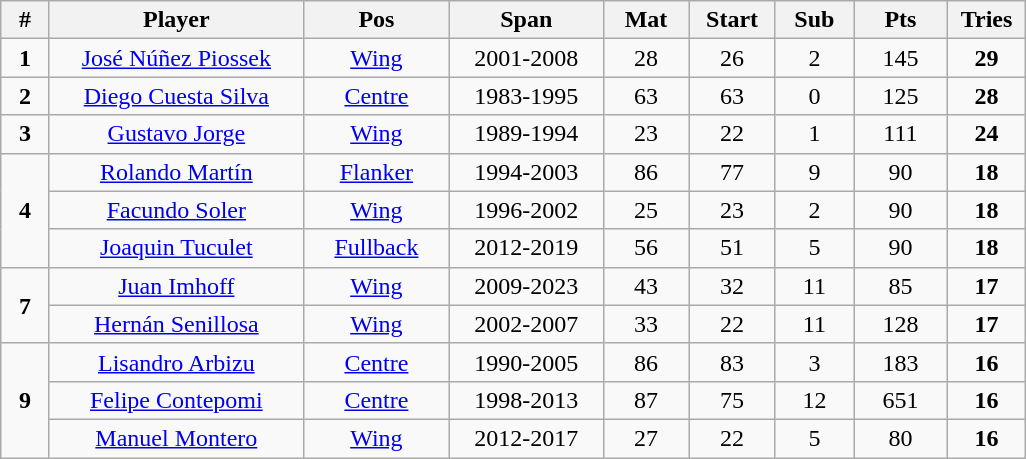<table class="wikitable" style="font-size:100%; text-align:center;">
<tr>
<th style="width:25px;">#</th>
<th style="width:162px;">Player</th>
<th style="width:90px;">Pos</th>
<th style="width:95px;">Span</th>
<th style="width:50px;">Mat</th>
<th style="width:50px;">Start</th>
<th style="width:45px;">Sub</th>
<th style="width:55px;">Pts</th>
<th style="width:45px;">Tries</th>
</tr>
<tr>
<td><strong>1</strong></td>
<td><a href='#'>José Núñez Piossek</a></td>
<td><a href='#'>Wing</a></td>
<td>2001-2008</td>
<td>28</td>
<td>26</td>
<td>2</td>
<td>145</td>
<td><strong>29</strong></td>
</tr>
<tr>
<td><strong>2</strong></td>
<td><a href='#'>Diego Cuesta Silva</a></td>
<td><a href='#'>Centre</a></td>
<td>1983-1995</td>
<td>63</td>
<td>63</td>
<td>0</td>
<td>125</td>
<td><strong>28</strong></td>
</tr>
<tr>
<td><strong>3</strong></td>
<td><a href='#'>Gustavo Jorge</a></td>
<td><a href='#'>Wing</a></td>
<td>1989-1994</td>
<td>23</td>
<td>22</td>
<td>1</td>
<td>111</td>
<td><strong>24</strong></td>
</tr>
<tr>
<td rowspan=3><strong>4</strong></td>
<td><a href='#'>Rolando Martín</a></td>
<td><a href='#'>Flanker</a></td>
<td>1994-2003</td>
<td>86</td>
<td>77</td>
<td>9</td>
<td>90</td>
<td><strong>18</strong></td>
</tr>
<tr>
<td><a href='#'>Facundo Soler</a></td>
<td><a href='#'>Wing</a></td>
<td>1996-2002</td>
<td>25</td>
<td>23</td>
<td>2</td>
<td>90</td>
<td><strong>18</strong></td>
</tr>
<tr>
<td><a href='#'>Joaquin Tuculet</a></td>
<td><a href='#'>Fullback</a></td>
<td>2012-2019</td>
<td>56</td>
<td>51</td>
<td>5</td>
<td>90</td>
<td><strong>18</strong></td>
</tr>
<tr>
<td rowspan=2><strong>7</strong></td>
<td><a href='#'>Juan Imhoff</a></td>
<td><a href='#'>Wing</a></td>
<td>2009-2023</td>
<td>43</td>
<td>32</td>
<td>11</td>
<td>85</td>
<td><strong>17</strong></td>
</tr>
<tr>
<td><a href='#'>Hernán Senillosa</a></td>
<td><a href='#'>Wing</a></td>
<td>2002-2007</td>
<td>33</td>
<td>22</td>
<td>11</td>
<td>128</td>
<td><strong>17</strong></td>
</tr>
<tr>
<td rowspan=3><strong>9</strong></td>
<td><a href='#'>Lisandro Arbizu</a></td>
<td><a href='#'>Centre</a></td>
<td>1990-2005</td>
<td>86</td>
<td>83</td>
<td>3</td>
<td>183</td>
<td><strong>16</strong></td>
</tr>
<tr>
<td><a href='#'>Felipe Contepomi</a></td>
<td><a href='#'>Centre</a></td>
<td>1998-2013</td>
<td>87</td>
<td>75</td>
<td>12</td>
<td>651</td>
<td><strong>16</strong></td>
</tr>
<tr>
<td><a href='#'>Manuel Montero</a></td>
<td><a href='#'>Wing</a></td>
<td>2012-2017</td>
<td>27</td>
<td>22</td>
<td>5</td>
<td>80</td>
<td><strong>16</strong></td>
</tr>
</table>
